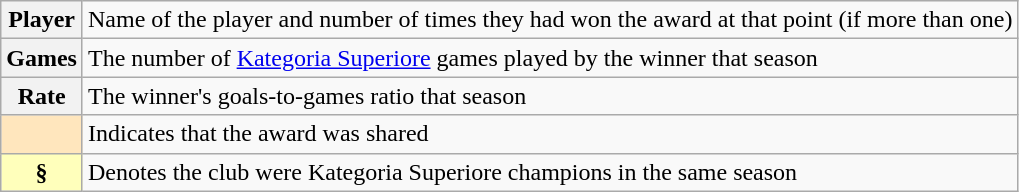<table class="wikitable plainrowheaders">
<tr>
<th scope="row"><strong>Player </strong></th>
<td>Name of the player and number of times they had won the award at that point (if more than one)</td>
</tr>
<tr>
<th scope="row" style="text-align:center"><strong>Games</strong></th>
<td>The number of <a href='#'>Kategoria Superiore</a> games played by the winner that season</td>
</tr>
<tr>
<th scope="row" style="text-align:center"><strong>Rate</strong></th>
<td>The winner's goals-to-games ratio that season</td>
</tr>
<tr>
<th scope="row" style="text-align:center; background:#FFE6BD"></th>
<td>Indicates that the award was shared</td>
</tr>
<tr>
<th scope="row" style="text-align:center; background:#ffb">§</th>
<td>Denotes the club were Kategoria Superiore champions in the same season</td>
</tr>
</table>
